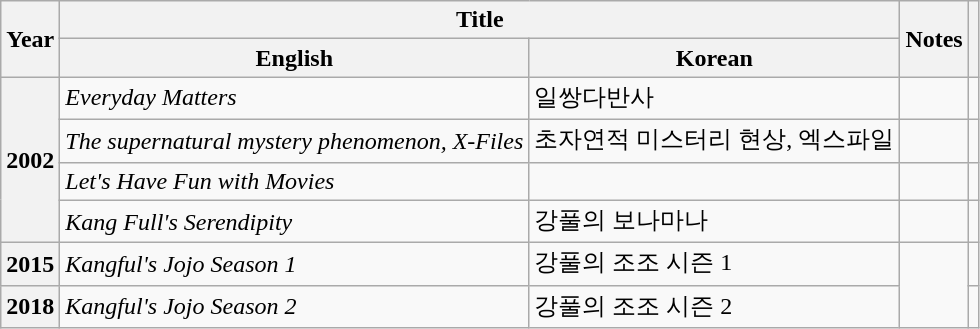<table class="wikitable plainrowheaders sortable">
<tr>
<th rowspan="2">Year</th>
<th colspan="2">Title</th>
<th rowspan="2" class="unsortable">Notes</th>
<th rowspan="2" class="unsortable"></th>
</tr>
<tr>
<th>English</th>
<th>Korean</th>
</tr>
<tr>
<th scope="row" rowspan="4">2002</th>
<td><em>Everyday Matters</em></td>
<td>일쌍다반사</td>
<td></td>
<td></td>
</tr>
<tr>
<td><em>The supernatural mystery phenomenon, X-Files</em></td>
<td>초자연적 미스터리 현상, 엑스파일</td>
<td></td>
<td></td>
</tr>
<tr>
<td><em>Let's Have Fun with Movies</em></td>
<td></td>
<td></td>
<td></td>
</tr>
<tr>
<td><em>Kang Full's Serendipity</em></td>
<td>강풀의 보나마나</td>
<td></td>
<td></td>
</tr>
<tr>
<th scope="row">2015</th>
<td><em>Kangful's Jojo Season 1</em></td>
<td>강풀의 조조 시즌 1</td>
<td rowspan="2"></td>
<td></td>
</tr>
<tr>
<th scope="row">2018</th>
<td><em>Kangful's Jojo Season 2</em></td>
<td>강풀의 조조 시즌 2</td>
<td></td>
</tr>
</table>
